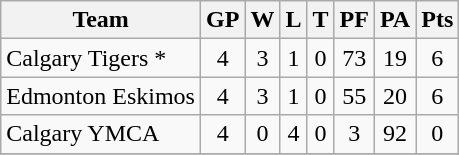<table class="wikitable">
<tr>
<th>Team</th>
<th>GP</th>
<th>W</th>
<th>L</th>
<th>T</th>
<th>PF</th>
<th>PA</th>
<th>Pts</th>
</tr>
<tr align="center">
<td align="left">Calgary Tigers *</td>
<td>4</td>
<td>3</td>
<td>1</td>
<td>0</td>
<td>73</td>
<td>19</td>
<td>6</td>
</tr>
<tr align="center">
<td align="left">Edmonton Eskimos</td>
<td>4</td>
<td>3</td>
<td>1</td>
<td>0</td>
<td>55</td>
<td>20</td>
<td>6</td>
</tr>
<tr align="center">
<td align="left">Calgary YMCA</td>
<td>4</td>
<td>0</td>
<td>4</td>
<td>0</td>
<td>3</td>
<td>92</td>
<td>0</td>
</tr>
<tr align="center">
</tr>
</table>
